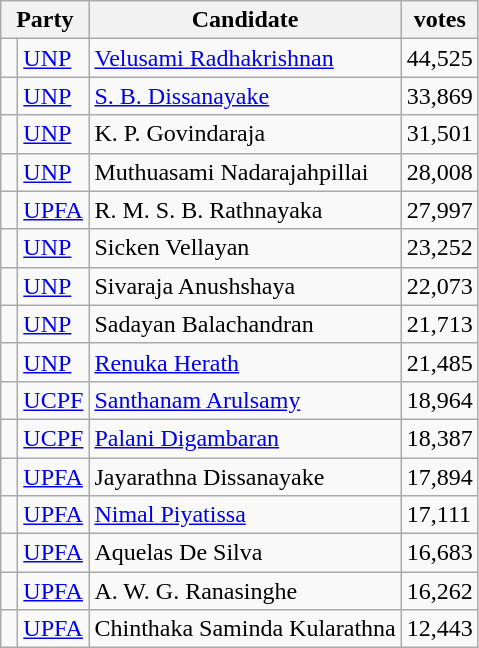<table class="wikitable sortable mw-collapsible">
<tr>
<th colspan="2">Party</th>
<th>Candidate</th>
<th>votes</th>
</tr>
<tr>
<td bgcolor=> </td>
<td align=left><a href='#'>UNP</a></td>
<td><a href='#'>Velusami Radhakrishnan</a></td>
<td>44,525</td>
</tr>
<tr>
<td bgcolor=> </td>
<td align=left><a href='#'>UNP</a></td>
<td><a href='#'>S. B. Dissanayake</a></td>
<td>33,869</td>
</tr>
<tr>
<td bgcolor=> </td>
<td align=left><a href='#'>UNP</a></td>
<td>K. P. Govindaraja</td>
<td>31,501</td>
</tr>
<tr>
<td bgcolor=> </td>
<td align=left><a href='#'>UNP</a></td>
<td>Muthuasami Nadarajahpillai</td>
<td>28,008</td>
</tr>
<tr>
<td bgcolor=> </td>
<td align=left><a href='#'>UPFA</a></td>
<td>R. M. S. B. Rathnayaka</td>
<td>27,997</td>
</tr>
<tr>
<td bgcolor=> </td>
<td align=left><a href='#'>UNP</a></td>
<td>Sicken Vellayan</td>
<td>23,252</td>
</tr>
<tr>
<td bgcolor=> </td>
<td align=left><a href='#'>UNP</a></td>
<td>Sivaraja Anushshaya</td>
<td>22,073</td>
</tr>
<tr>
<td bgcolor=> </td>
<td align=left><a href='#'>UNP</a></td>
<td>Sadayan Balachandran</td>
<td>21,713</td>
</tr>
<tr>
<td bgcolor=> </td>
<td align=left><a href='#'>UNP</a></td>
<td><a href='#'>Renuka Herath</a></td>
<td>21,485</td>
</tr>
<tr>
<td bgcolor=> </td>
<td align=left><a href='#'>UCPF</a></td>
<td><a href='#'>Santhanam Arulsamy</a></td>
<td>18,964</td>
</tr>
<tr>
<td bgcolor=> </td>
<td align=left><a href='#'>UCPF</a></td>
<td><a href='#'>Palani Digambaran</a></td>
<td>18,387</td>
</tr>
<tr>
<td bgcolor=> </td>
<td align=left><a href='#'>UPFA</a></td>
<td>Jayarathna Dissanayake</td>
<td>17,894</td>
</tr>
<tr>
<td bgcolor=> </td>
<td align=left><a href='#'>UPFA</a></td>
<td><a href='#'>Nimal Piyatissa</a></td>
<td>17,111</td>
</tr>
<tr>
<td bgcolor=> </td>
<td align=left><a href='#'>UPFA</a></td>
<td>Aquelas De Silva</td>
<td>16,683</td>
</tr>
<tr>
<td bgcolor=> </td>
<td align=left><a href='#'>UPFA</a></td>
<td>A. W. G. Ranasinghe</td>
<td>16,262</td>
</tr>
<tr>
<td bgcolor=> </td>
<td align=left><a href='#'>UPFA</a></td>
<td>Chinthaka Saminda Kularathna</td>
<td>12,443</td>
</tr>
</table>
